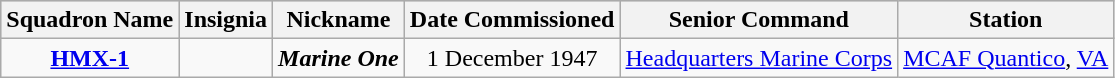<table class="wikitable" style="text-align:center;">
<tr style="background:#CCCCCC;">
<th><strong>Squadron Name</strong></th>
<th><strong>Insignia</strong></th>
<th><strong>Nickname</strong></th>
<th><strong>Date Commissioned</strong></th>
<th><strong>Senior Command</strong></th>
<th><strong>Station</strong></th>
</tr>
<tr>
<td><strong><a href='#'>HMX-1</a></strong></td>
<td></td>
<td><strong><em>Marine One</em></strong></td>
<td>1 December 1947</td>
<td><a href='#'>Headquarters Marine Corps</a></td>
<td><a href='#'>MCAF Quantico</a>, <a href='#'>VA</a></td>
</tr>
</table>
